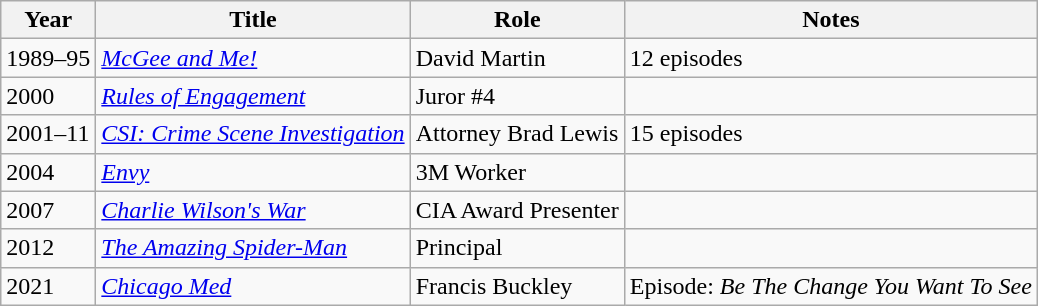<table class="wikitable">
<tr>
<th>Year</th>
<th>Title</th>
<th>Role</th>
<th>Notes</th>
</tr>
<tr>
<td>1989–95</td>
<td><em><a href='#'>McGee and Me!</a></em></td>
<td>David Martin</td>
<td>12 episodes</td>
</tr>
<tr>
<td>2000</td>
<td><em><a href='#'>Rules of Engagement</a></em></td>
<td>Juror #4</td>
<td></td>
</tr>
<tr>
<td>2001–11</td>
<td><em><a href='#'>CSI: Crime Scene Investigation</a></em></td>
<td>Attorney Brad Lewis</td>
<td>15 episodes</td>
</tr>
<tr>
<td>2004</td>
<td><em><a href='#'>Envy</a></em></td>
<td>3M Worker</td>
<td></td>
</tr>
<tr>
<td>2007</td>
<td><em><a href='#'>Charlie Wilson's War</a></em></td>
<td>CIA Award Presenter</td>
<td></td>
</tr>
<tr>
<td>2012</td>
<td><em><a href='#'>The Amazing Spider-Man</a></em></td>
<td>Principal</td>
<td></td>
</tr>
<tr>
<td>2021</td>
<td><em><a href='#'>Chicago Med</a></em></td>
<td>Francis Buckley</td>
<td>Episode: <em>Be The Change You Want To See</em></td>
</tr>
</table>
